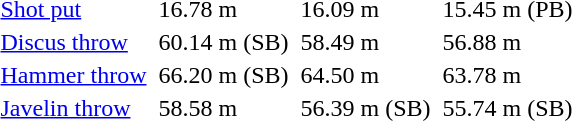<table>
<tr>
<td><a href='#'>Shot put</a></td>
<td align=left></td>
<td>16.78 m</td>
<td align=left></td>
<td>16.09 m</td>
<td align=left></td>
<td>15.45 m (PB)</td>
</tr>
<tr>
<td><a href='#'>Discus throw</a></td>
<td align=left></td>
<td>60.14 m (SB)</td>
<td align=left></td>
<td>58.49 m</td>
<td align=left></td>
<td>56.88 m</td>
</tr>
<tr>
<td><a href='#'>Hammer throw</a></td>
<td align=left></td>
<td>66.20 m (SB)</td>
<td align=left></td>
<td>64.50 m</td>
<td align=left></td>
<td>63.78 m</td>
</tr>
<tr>
<td><a href='#'>Javelin throw</a></td>
<td align=left></td>
<td>58.58 m</td>
<td align=left></td>
<td>56.39 m (SB)</td>
<td align=left></td>
<td>55.74 m (SB)</td>
</tr>
</table>
